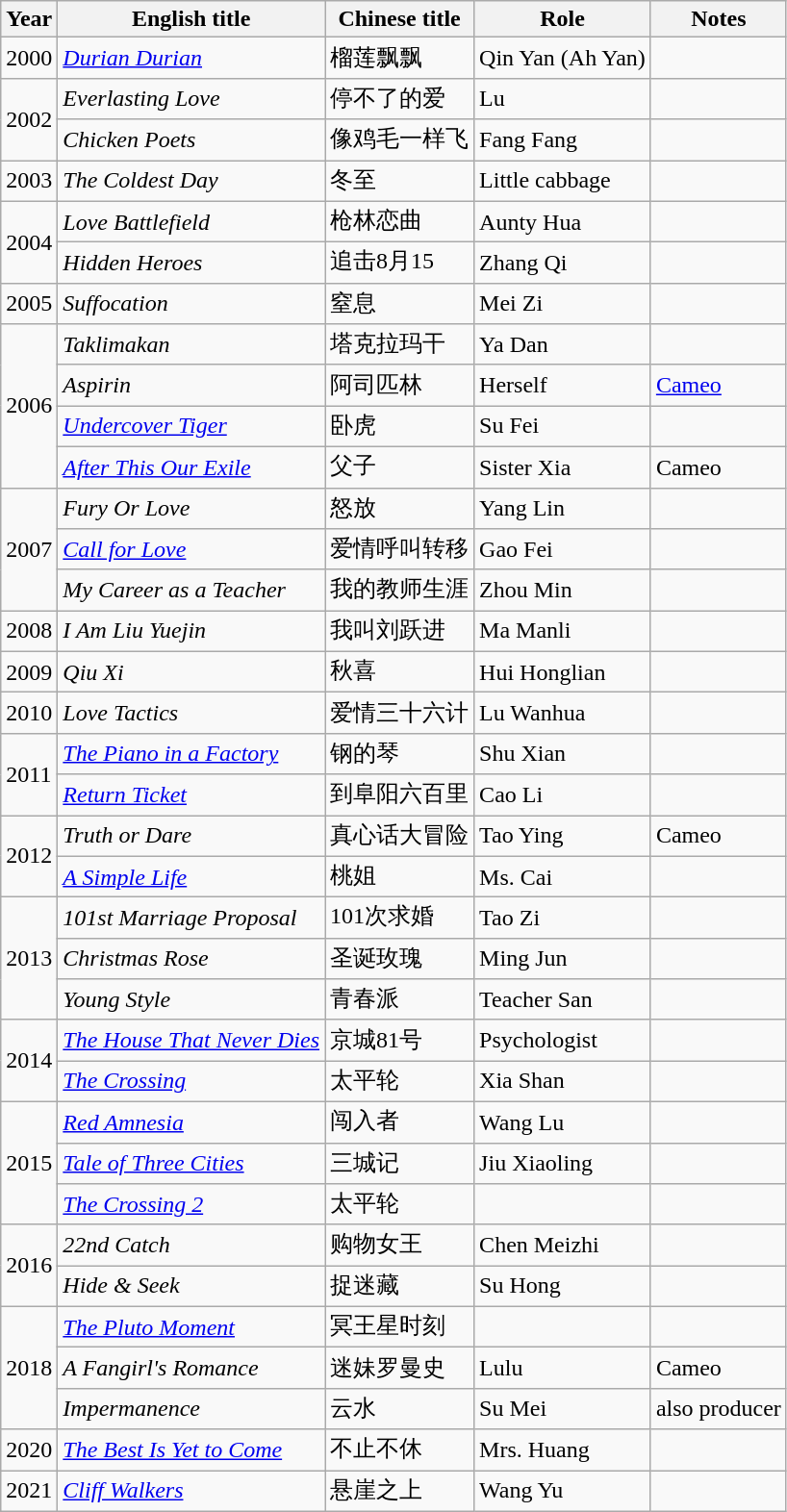<table class="wikitable sortable">
<tr>
<th>Year</th>
<th>English title</th>
<th>Chinese title</th>
<th>Role</th>
<th class="unsortable">Notes</th>
</tr>
<tr>
<td>2000</td>
<td><em><a href='#'>Durian Durian</a></em></td>
<td>榴莲飘飘</td>
<td>Qin Yan (Ah Yan)</td>
<td></td>
</tr>
<tr>
<td rowspan=2>2002</td>
<td><em>Everlasting Love</em></td>
<td>停不了的爱</td>
<td>Lu</td>
<td></td>
</tr>
<tr>
<td><em>Chicken Poets</em></td>
<td>像鸡毛一样飞</td>
<td>Fang Fang</td>
<td></td>
</tr>
<tr>
<td>2003</td>
<td><em>The Coldest Day</em></td>
<td>冬至</td>
<td>Little cabbage</td>
<td></td>
</tr>
<tr>
<td rowspan=2>2004</td>
<td><em>Love Battlefield</em></td>
<td>枪林恋曲</td>
<td>Aunty Hua</td>
<td></td>
</tr>
<tr>
<td><em>Hidden Heroes</em></td>
<td>追击8月15</td>
<td>Zhang Qi</td>
<td></td>
</tr>
<tr>
<td>2005</td>
<td><em>Suffocation</em></td>
<td>窒息</td>
<td>Mei Zi</td>
<td></td>
</tr>
<tr>
<td rowspan=4>2006</td>
<td><em>Taklimakan</em></td>
<td>塔克拉玛干</td>
<td>Ya Dan</td>
<td></td>
</tr>
<tr>
<td><em>Aspirin</em></td>
<td>阿司匹林</td>
<td>Herself</td>
<td><a href='#'>Cameo</a></td>
</tr>
<tr>
<td><em><a href='#'>Undercover Tiger</a></em></td>
<td>卧虎</td>
<td>Su Fei</td>
<td></td>
</tr>
<tr>
<td><em><a href='#'>After This Our Exile</a></em></td>
<td>父子</td>
<td>Sister Xia</td>
<td>Cameo</td>
</tr>
<tr>
<td rowspan=3>2007</td>
<td><em>Fury Or Love</em></td>
<td>怒放</td>
<td>Yang Lin</td>
<td></td>
</tr>
<tr>
<td><em><a href='#'>Call for Love</a></em></td>
<td>爱情呼叫转移</td>
<td>Gao Fei</td>
<td></td>
</tr>
<tr>
<td><em>My Career as a Teacher</em></td>
<td>我的教师生涯</td>
<td>Zhou Min</td>
<td></td>
</tr>
<tr>
<td>2008</td>
<td><em>I Am Liu Yuejin</em></td>
<td>我叫刘跃进</td>
<td>Ma Manli</td>
<td></td>
</tr>
<tr>
<td>2009</td>
<td><em>Qiu Xi</em></td>
<td>秋喜</td>
<td>Hui Honglian</td>
<td></td>
</tr>
<tr>
<td>2010</td>
<td><em>Love Tactics</em></td>
<td>爱情三十六计</td>
<td>Lu Wanhua</td>
<td></td>
</tr>
<tr>
<td rowspan=2>2011</td>
<td><em><a href='#'>The Piano in a Factory</a></em></td>
<td>钢的琴</td>
<td>Shu Xian</td>
<td></td>
</tr>
<tr>
<td><em><a href='#'>Return Ticket</a></em></td>
<td>到阜阳六百里</td>
<td>Cao Li</td>
<td></td>
</tr>
<tr>
<td rowspan=2>2012</td>
<td><em>Truth or Dare</em></td>
<td>真心话大冒险</td>
<td>Tao Ying</td>
<td>Cameo</td>
</tr>
<tr>
<td><em><a href='#'>A Simple Life</a></em></td>
<td>桃姐</td>
<td>Ms. Cai</td>
<td></td>
</tr>
<tr>
<td rowspan=3>2013</td>
<td><em>101st Marriage Proposal</em></td>
<td>101次求婚</td>
<td>Tao Zi</td>
<td></td>
</tr>
<tr>
<td><em>Christmas Rose</em></td>
<td>圣诞玫瑰</td>
<td>Ming Jun</td>
<td></td>
</tr>
<tr>
<td><em>Young Style</em></td>
<td>青春派</td>
<td>Teacher San</td>
<td></td>
</tr>
<tr>
<td rowspan=2>2014</td>
<td><em><a href='#'>The House That Never Dies</a></em></td>
<td>京城81号</td>
<td>Psychologist</td>
<td></td>
</tr>
<tr>
<td><em><a href='#'>The Crossing</a></em></td>
<td>太平轮</td>
<td>Xia Shan</td>
<td></td>
</tr>
<tr>
<td rowspan=3>2015</td>
<td><em><a href='#'>Red Amnesia</a></em></td>
<td>闯入者</td>
<td>Wang Lu</td>
<td></td>
</tr>
<tr>
<td><em><a href='#'>Tale of Three Cities</a></em></td>
<td>三城记</td>
<td>Jiu Xiaoling</td>
<td></td>
</tr>
<tr>
<td><em><a href='#'>The Crossing 2</a></em></td>
<td>太平轮</td>
<td></td>
<td></td>
</tr>
<tr>
<td rowspan=2>2016</td>
<td><em>22nd Catch</em></td>
<td>购物女王</td>
<td>Chen Meizhi</td>
<td></td>
</tr>
<tr>
<td><em>Hide & Seek</em></td>
<td>捉迷藏</td>
<td>Su Hong</td>
<td></td>
</tr>
<tr>
<td rowspan=3>2018</td>
<td><em><a href='#'>The Pluto Moment</a></em></td>
<td>冥王星时刻</td>
<td></td>
<td></td>
</tr>
<tr>
<td><em>A Fangirl's Romance</em></td>
<td>迷妹罗曼史</td>
<td>Lulu</td>
<td>Cameo</td>
</tr>
<tr>
<td><em>Impermanence</em></td>
<td>云水</td>
<td>Su Mei</td>
<td>also producer</td>
</tr>
<tr>
<td rowspan=1>2020</td>
<td><em><a href='#'>The Best Is Yet to Come</a></em></td>
<td>不止不休</td>
<td>Mrs. Huang</td>
<td></td>
</tr>
<tr>
<td rowspan=1>2021</td>
<td><em><a href='#'>Cliff Walkers</a></em></td>
<td>悬崖之上</td>
<td>Wang Yu</td>
<td></td>
</tr>
</table>
